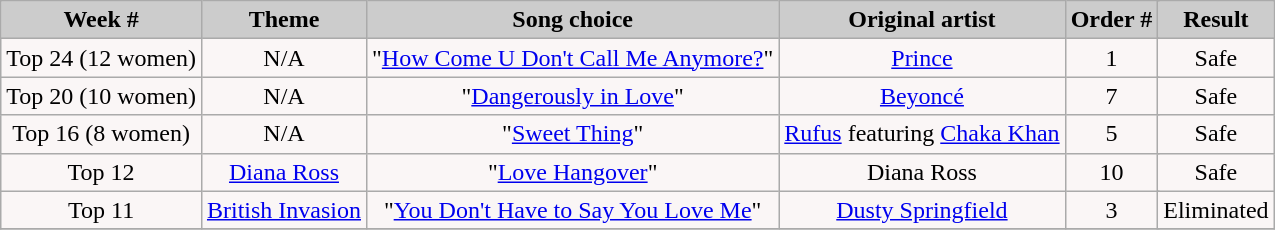<table class="wikitable">
<tr>
<td colspan="100" bgcolor="CCCCCC" align="Center"><strong>Week #</strong></td>
<td colspan="100" bgcolor="CCCCCC" align="Center"><strong>Theme</strong></td>
<td colspan="100" bgcolor="CCCCCC" align="Center"><strong>Song choice</strong></td>
<td colspan="100" bgcolor="CCCCCC" align="Center"><strong>Original artist</strong></td>
<td colspan="100" bgcolor="CCCCCC" align="Center"><strong>Order #</strong></td>
<td colspan="100" bgcolor="CCCCCC" align="Center"><strong>Result</strong></td>
</tr>
<tr>
<td colspan="100" align="center" bgcolor="FAF6F6">Top 24 (12 women)</td>
<td colspan="100" align="center" bgcolor="FAF6F6">N/A</td>
<td colspan="100" align="center" bgcolor="FAF6F6">"<a href='#'>How Come U Don't Call Me Anymore?</a>"</td>
<td colspan="100" align="center" bgcolor="FAF6F6"><a href='#'>Prince</a></td>
<td colspan="100" align="center" bgcolor="FAF6F6">1</td>
<td colspan="100" align="center" bgcolor="FAF6F6">Safe</td>
</tr>
<tr>
<td colspan="100" align="center" bgcolor="FAF6F6">Top 20 (10 women)</td>
<td colspan="100" align="center" bgcolor="FAF6F6">N/A</td>
<td colspan="100" align="center" bgcolor="FAF6F6">"<a href='#'>Dangerously in Love</a>"</td>
<td colspan="100" align="center" bgcolor="FAF6F6"><a href='#'>Beyoncé</a></td>
<td colspan="100" align="center" bgcolor="FAF6F6">7</td>
<td colspan="100" align="center" bgcolor="FAF6F6">Safe</td>
</tr>
<tr>
<td colspan="100" align="center" bgcolor="FAF6F6">Top 16 (8 women)</td>
<td colspan="100" align="center" bgcolor="FAF6F6">N/A</td>
<td colspan="100" align="center" bgcolor="FAF6F6">"<a href='#'>Sweet Thing</a>"</td>
<td colspan="100" align="center" bgcolor="FAF6F6"><a href='#'>Rufus</a> featuring <a href='#'>Chaka Khan</a></td>
<td colspan="100" align="center" bgcolor="FAF6F6">5</td>
<td colspan="100" align="center" bgcolor="FAF6F6">Safe</td>
</tr>
<tr>
<td colspan="100" align="center" bgcolor="FAF6F6">Top 12</td>
<td colspan="100" align="center" bgcolor="FAF6F6"><a href='#'>Diana Ross</a></td>
<td colspan="100" align="center" bgcolor="FAF6F6">"<a href='#'>Love Hangover</a>"</td>
<td colspan="100" align="center" bgcolor="FAF6F6">Diana Ross</td>
<td colspan="100" align="center" bgcolor="FAF6F6">10</td>
<td colspan="100" align="center" bgcolor="FAF6F6">Safe</td>
</tr>
<tr>
<td colspan="100" align="center" bgcolor="FAF6F6">Top 11</td>
<td colspan="100" align="center" bgcolor="FAF6F6"><a href='#'>British Invasion</a></td>
<td colspan="100" align="center" bgcolor="FAF6F6">"<a href='#'>You Don't Have to Say You Love Me</a>"</td>
<td colspan="100" align="center" bgcolor="FAF6F6"><a href='#'>Dusty Springfield</a></td>
<td colspan="100" align="center" bgcolor="FAF6F6">3</td>
<td colspan="100" align="center" bgcolor="FAF6F6">Eliminated</td>
</tr>
<tr>
</tr>
</table>
